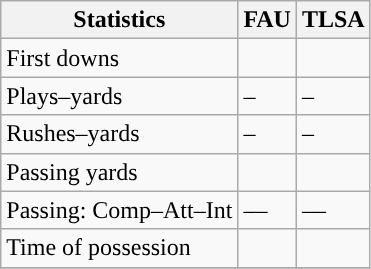<table class="wikitable" style="float: left;">
<tr>
<th>Statistics</th>
<th>FAU</th>
<th>TLSA</th>
</tr>
<tr>
<td>First downs</td>
<td></td>
<td></td>
</tr>
<tr>
<td>Plays–yards</td>
<td>–</td>
<td>–</td>
</tr>
<tr>
<td>Rushes–yards</td>
<td>–</td>
<td>–</td>
</tr>
<tr>
<td>Passing yards</td>
<td></td>
<td></td>
</tr>
<tr>
<td>Passing: Comp–Att–Int</td>
<td>––</td>
<td>––</td>
</tr>
<tr>
<td>Time of possession</td>
<td></td>
<td></td>
</tr>
<tr>
</tr>
</table>
